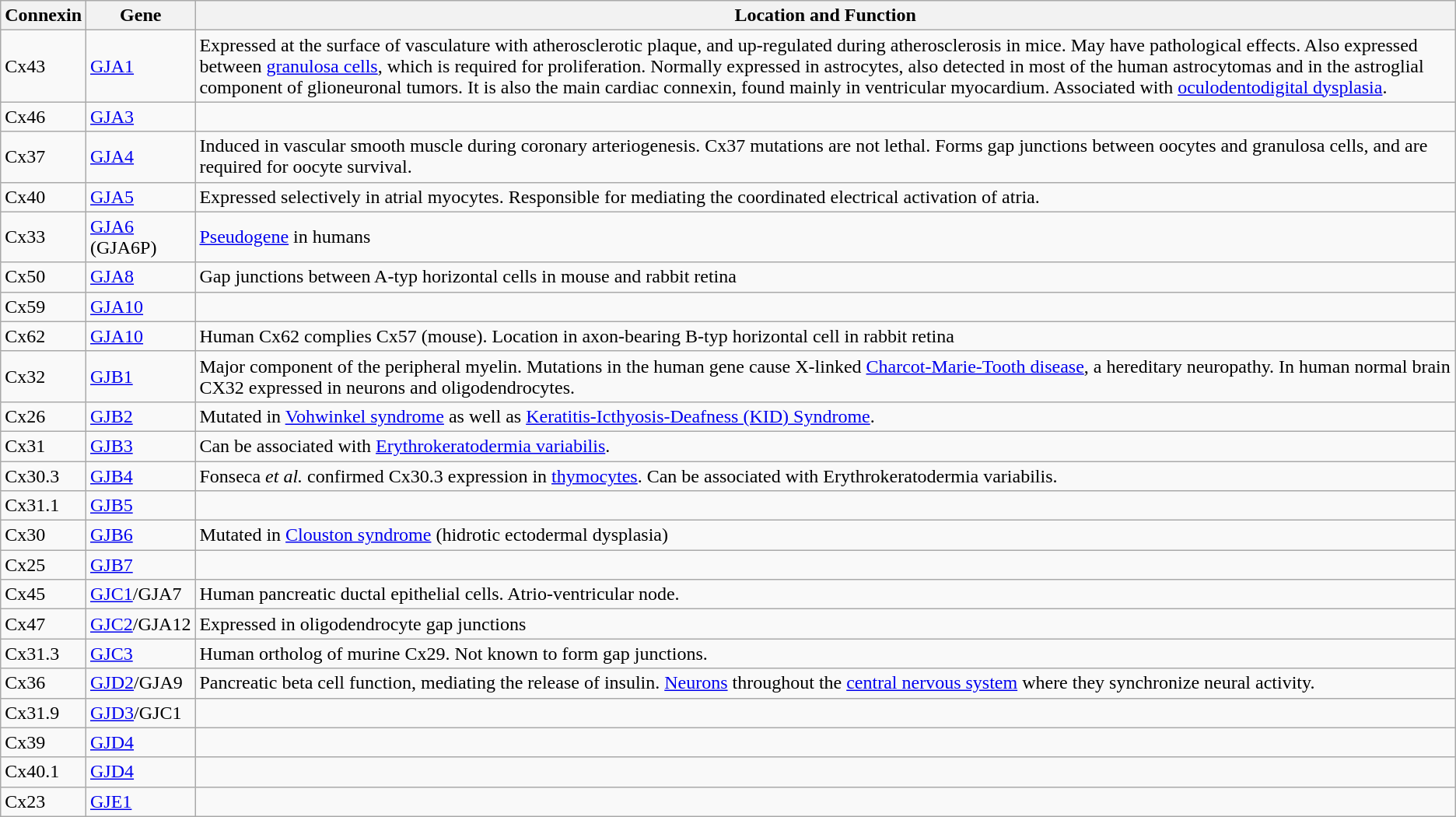<table class="sortable wikitable">
<tr>
<th><strong>Connexin</strong></th>
<th><strong>Gene</strong></th>
<th><strong>Location and Function</strong></th>
</tr>
<tr>
<td>Cx43</td>
<td><a href='#'>GJA1</a></td>
<td>Expressed at the surface of vasculature with atherosclerotic plaque, and up-regulated during atherosclerosis in mice. May have pathological effects. Also expressed between <a href='#'>granulosa cells</a>, which is required for proliferation. Normally expressed in astrocytes, also detected in most of the human astrocytomas and in the astroglial component of glioneuronal tumors. It is also the main cardiac connexin, found mainly in ventricular myocardium. Associated with <a href='#'>oculodentodigital dysplasia</a>.</td>
</tr>
<tr>
<td>Cx46</td>
<td><a href='#'>GJA3</a></td>
<td></td>
</tr>
<tr>
<td>Cx37</td>
<td><a href='#'>GJA4</a></td>
<td>Induced in vascular smooth muscle during coronary arteriogenesis. Cx37 mutations are not lethal. Forms gap junctions between oocytes and granulosa cells, and are required for oocyte survival.</td>
</tr>
<tr>
<td>Cx40</td>
<td><a href='#'>GJA5</a></td>
<td>Expressed selectively in atrial myocytes. Responsible for mediating the coordinated electrical activation of atria.</td>
</tr>
<tr>
<td>Cx33</td>
<td><a href='#'>GJA6</a><br>(GJA6P)</td>
<td><a href='#'>Pseudogene</a> in humans</td>
</tr>
<tr>
<td>Cx50</td>
<td><a href='#'>GJA8</a></td>
<td>Gap junctions between A-typ horizontal cells in mouse and rabbit retina</td>
</tr>
<tr>
<td>Cx59</td>
<td><a href='#'>GJA10</a></td>
<td></td>
</tr>
<tr>
<td>Cx62</td>
<td><a href='#'>GJA10</a></td>
<td>Human Cx62 complies Cx57 (mouse). Location in axon-bearing B-typ horizontal cell in rabbit retina</td>
</tr>
<tr>
<td>Cx32</td>
<td><a href='#'>GJB1</a></td>
<td>Major component of the peripheral myelin. Mutations in the human gene cause X-linked <a href='#'>Charcot-Marie-Tooth disease</a>, a hereditary neuropathy. In human normal brain CX32 expressed in neurons and oligodendrocytes.</td>
</tr>
<tr>
<td>Cx26</td>
<td><a href='#'>GJB2</a></td>
<td>Mutated in <a href='#'>Vohwinkel syndrome</a> as well as <a href='#'>Keratitis-Icthyosis-Deafness (KID) Syndrome</a>.</td>
</tr>
<tr>
<td>Cx31</td>
<td><a href='#'>GJB3</a></td>
<td>Can be associated with <a href='#'>Erythrokeratodermia variabilis</a>.</td>
</tr>
<tr>
<td>Cx30.3</td>
<td><a href='#'>GJB4</a></td>
<td>Fonseca <em>et al.</em> confirmed Cx30.3 expression in <a href='#'>thymocytes</a>. Can be associated with Erythrokeratodermia variabilis.</td>
</tr>
<tr>
<td>Cx31.1</td>
<td><a href='#'>GJB5</a></td>
<td></td>
</tr>
<tr>
<td>Cx30</td>
<td><a href='#'>GJB6</a></td>
<td>Mutated in <a href='#'>Clouston syndrome</a> (hidrotic ectodermal dysplasia)</td>
</tr>
<tr>
<td>Cx25</td>
<td><a href='#'>GJB7</a></td>
<td></td>
</tr>
<tr>
<td>Cx45</td>
<td><a href='#'>GJC1</a>/GJA7</td>
<td>Human pancreatic ductal epithelial cells. Atrio-ventricular node.</td>
</tr>
<tr>
<td>Cx47</td>
<td><a href='#'>GJC2</a>/GJA12</td>
<td>Expressed in oligodendrocyte gap junctions</td>
</tr>
<tr>
<td>Cx31.3</td>
<td><a href='#'>GJC3</a></td>
<td>Human ortholog of murine Cx29. Not known to form gap junctions.</td>
</tr>
<tr>
<td>Cx36</td>
<td><a href='#'>GJD2</a>/GJA9</td>
<td>Pancreatic beta cell function, mediating the release of insulin. <a href='#'>Neurons</a> throughout the <a href='#'>central nervous system</a> where they synchronize neural activity.</td>
</tr>
<tr>
<td>Cx31.9</td>
<td><a href='#'>GJD3</a>/GJC1</td>
<td></td>
</tr>
<tr>
<td>Cx39</td>
<td><a href='#'>GJD4</a></td>
<td></td>
</tr>
<tr>
<td>Cx40.1</td>
<td><a href='#'>GJD4</a></td>
<td></td>
</tr>
<tr>
<td>Cx23</td>
<td><a href='#'>GJE1</a></td>
</tr>
</table>
